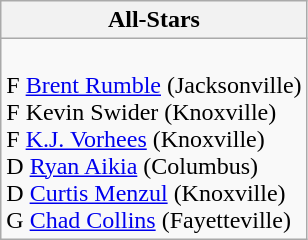<table class="wikitable">
<tr>
<th>All-Stars</th>
</tr>
<tr>
<td><br> F <a href='#'>Brent Rumble</a> (Jacksonville)<br>
 F Kevin Swider (Knoxville)<br>
 F <a href='#'>K.J. Vorhees</a> (Knoxville)<br>
 D <a href='#'>Ryan Aikia</a> (Columbus)<br>
 D <a href='#'>Curtis Menzul</a> (Knoxville)<br>
 G <a href='#'>Chad Collins</a> (Fayetteville)<br></td>
</tr>
</table>
